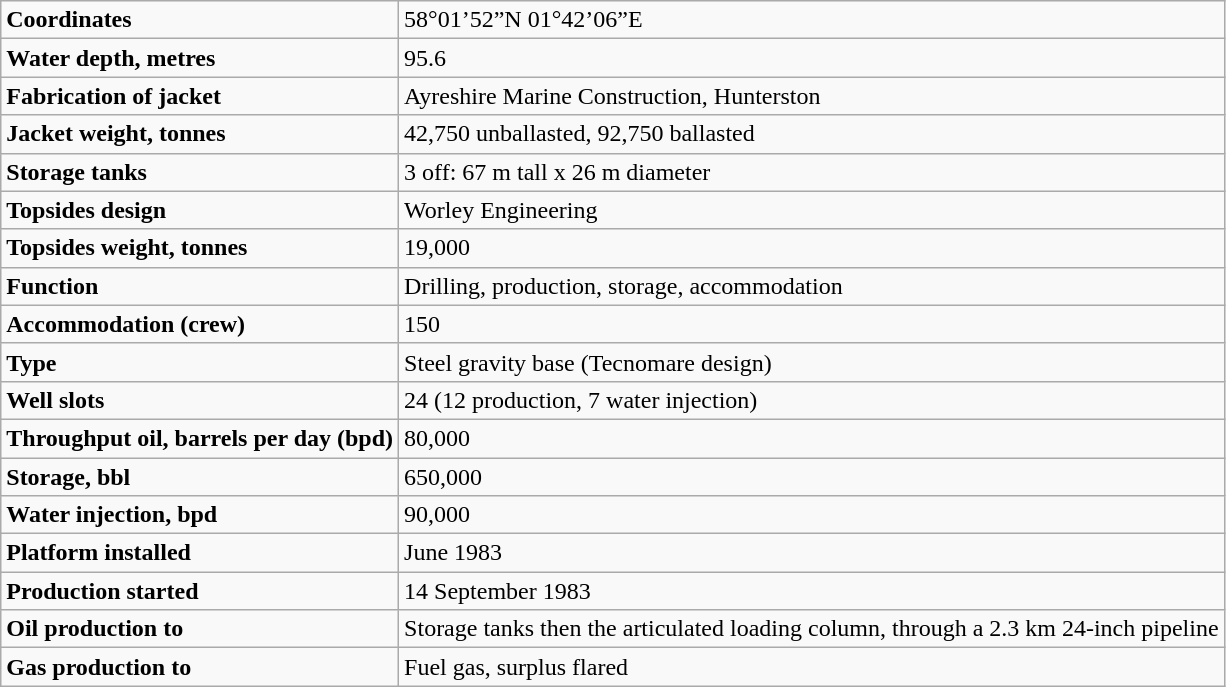<table class="wikitable">
<tr>
<td><strong>Coordinates</strong></td>
<td>58°01’52”N 01°42’06”E</td>
</tr>
<tr>
<td><strong>Water depth, metres</strong></td>
<td>95.6</td>
</tr>
<tr>
<td><strong>Fabrication of jacket</strong></td>
<td>Ayreshire Marine Construction, Hunterston</td>
</tr>
<tr>
<td><strong>Jacket weight, tonnes</strong></td>
<td>42,750 unballasted, 92,750 ballasted</td>
</tr>
<tr>
<td><strong>Storage tanks</strong></td>
<td>3 off: 67 m tall x 26 m diameter</td>
</tr>
<tr>
<td><strong>Topsides design</strong></td>
<td>Worley Engineering</td>
</tr>
<tr>
<td><strong>Topsides weight, tonnes</strong></td>
<td>19,000</td>
</tr>
<tr>
<td><strong>Function</strong></td>
<td>Drilling, production, storage,  accommodation</td>
</tr>
<tr>
<td><strong>Accommodation (crew)</strong></td>
<td>150</td>
</tr>
<tr>
<td><strong>Type</strong></td>
<td>Steel gravity base (Tecnomare  design)</td>
</tr>
<tr>
<td><strong>Well slots</strong></td>
<td>24 (12 production, 7 water  injection)</td>
</tr>
<tr>
<td><strong>Throughput oil, barrels per day  (bpd)</strong></td>
<td>80,000</td>
</tr>
<tr>
<td><strong>Storage, bbl</strong></td>
<td>650,000</td>
</tr>
<tr>
<td><strong>Water injection, bpd</strong></td>
<td>90,000</td>
</tr>
<tr>
<td><strong>Platform installed</strong></td>
<td>June 1983</td>
</tr>
<tr>
<td><strong>Production started</strong></td>
<td>14 September 1983</td>
</tr>
<tr>
<td><strong>Oil production to</strong></td>
<td>Storage tanks then the articulated  loading column, through a 2.3 km 24-inch pipeline</td>
</tr>
<tr>
<td><strong>Gas production to</strong></td>
<td>Fuel gas, surplus flared</td>
</tr>
</table>
